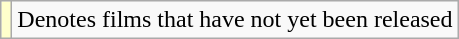<table class="wikitable">
<tr>
<td style="background:#FFFFCC;"></td>
<td>Denotes films that have not yet been released</td>
</tr>
</table>
